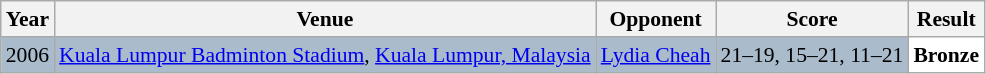<table class="sortable wikitable" style="font-size: 90%;">
<tr>
<th>Year</th>
<th>Venue</th>
<th>Opponent</th>
<th>Score</th>
<th>Result</th>
</tr>
<tr style="background:#AABBCC">
<td align="center">2006</td>
<td align="left"><a href='#'>Kuala Lumpur Badminton Stadium</a>, <a href='#'>Kuala Lumpur, Malaysia</a></td>
<td align="left"> <a href='#'>Lydia Cheah</a></td>
<td align="left">21–19, 15–21, 11–21</td>
<td style="text-align:left; background:white"> <strong>Bronze</strong></td>
</tr>
</table>
